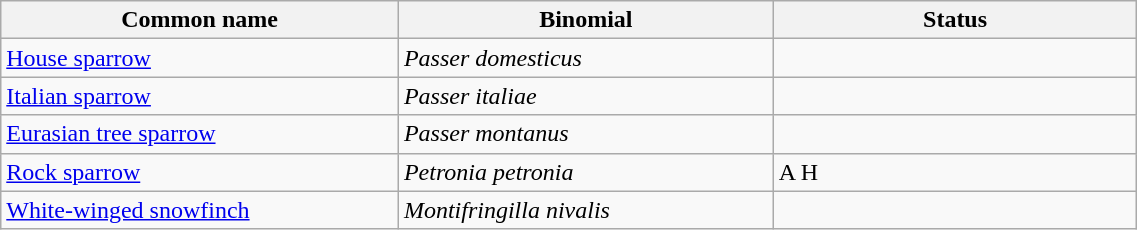<table width=60% class="wikitable">
<tr>
<th width=35%>Common name</th>
<th width=33%>Binomial</th>
<th width=32%>Status</th>
</tr>
<tr>
<td><a href='#'>House sparrow</a></td>
<td><em>Passer domesticus</em></td>
<td></td>
</tr>
<tr>
<td><a href='#'>Italian sparrow</a></td>
<td><em>Passer italiae</em></td>
<td></td>
</tr>
<tr>
<td><a href='#'>Eurasian tree sparrow</a></td>
<td><em>Passer montanus</em></td>
<td></td>
</tr>
<tr>
<td><a href='#'>Rock sparrow</a></td>
<td><em>Petronia petronia</em></td>
<td>A H</td>
</tr>
<tr>
<td><a href='#'>White-winged snowfinch</a></td>
<td><em>Montifringilla nivalis</em></td>
<td></td>
</tr>
</table>
